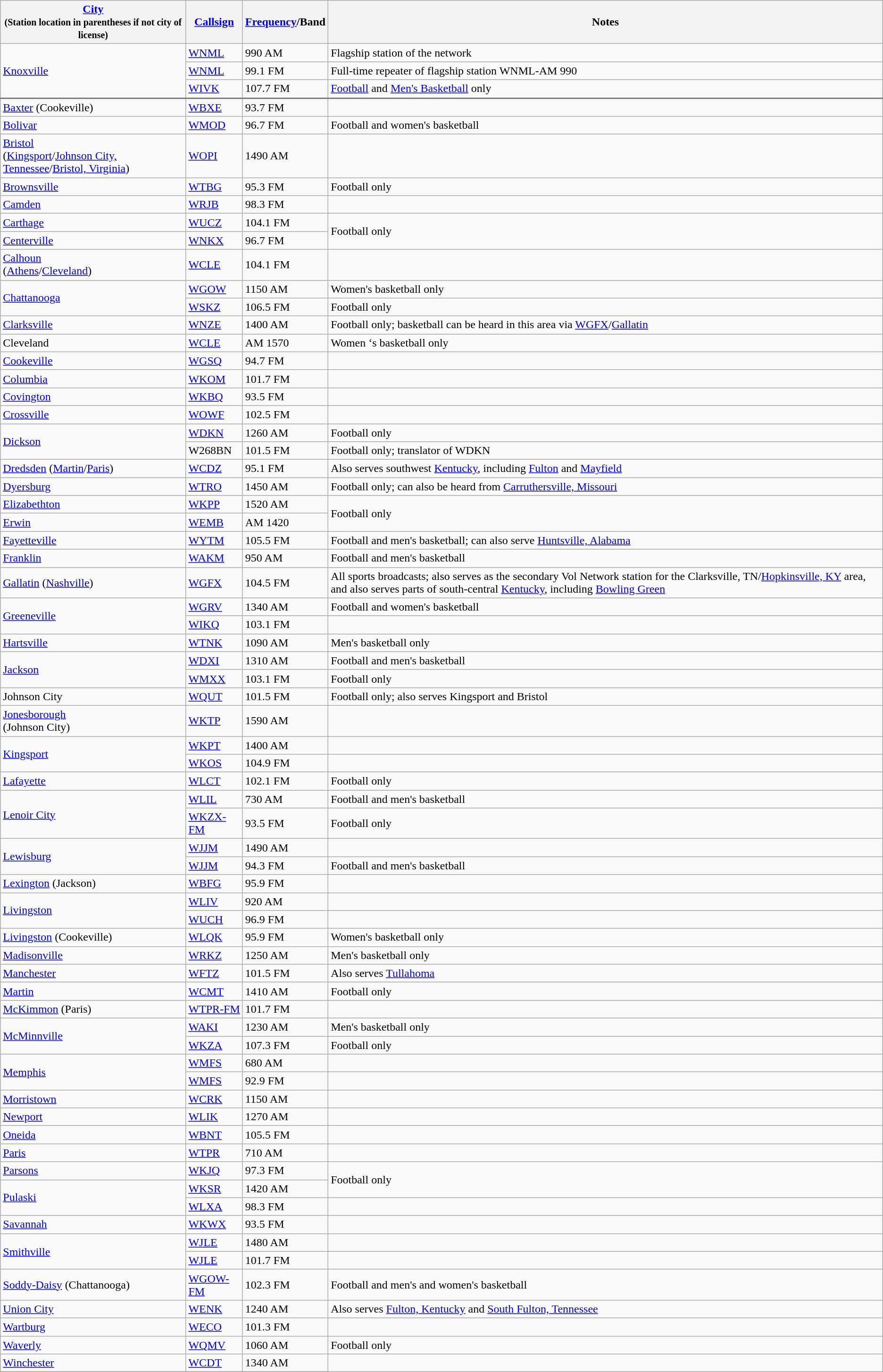<table class="wikitable sortable">
<tr>
<th><a href='#'>City</a> <br> <small>(Station location in parentheses if not city of license)</small></th>
<th><a href='#'>Callsign</a></th>
<th><a href='#'>Frequency</a>/Band</th>
<th>Notes</th>
</tr>
<tr>
<td rowspan=3><a href='#'>Knoxville</a></td>
<td><a href='#'>WNML</a></td>
<td>990 AM</td>
<td>Flagship station of the network</td>
</tr>
<tr>
<td><a href='#'>WNML</a></td>
<td>99.1 FM</td>
<td>Full-time repeater of flagship station WNML-AM 990</td>
</tr>
<tr style="border-bottom: 2px solid grey">
<td><a href='#'>WIVK</a></td>
<td>107.7 FM</td>
<td><a href='#'>Football</a> and <a href='#'>Men's Basketball</a> only</td>
</tr>
<tr>
<td><a href='#'>Baxter</a> (Cookeville)</td>
<td><a href='#'>WBXE</a></td>
<td>93.7 FM</td>
<td></td>
</tr>
<tr>
<td><a href='#'>Bolivar</a></td>
<td><a href='#'>WMOD</a></td>
<td>96.7 FM</td>
<td>Football and women's basketball</td>
</tr>
<tr>
<td><a href='#'>Bristol</a> <br> (<a href='#'>Kingsport</a>/<a href='#'>Johnson City, Tennessee</a>/<a href='#'>Bristol, Virginia</a>)</td>
<td><a href='#'>WOPI</a></td>
<td>1490 AM</td>
<td></td>
</tr>
<tr>
<td><a href='#'>Brownsville</a></td>
<td><a href='#'>WTBG</a></td>
<td>95.3 FM</td>
<td>Football only</td>
</tr>
<tr>
<td><a href='#'>Camden</a></td>
<td><a href='#'>WRJB</a></td>
<td>98.3 FM</td>
<td></td>
</tr>
<tr>
<td><a href='#'>Carthage</a></td>
<td><a href='#'>WUCZ</a></td>
<td>104.1 FM</td>
<td rowspan=2>Football only</td>
</tr>
<tr>
<td><a href='#'>Centerville</a></td>
<td><a href='#'>WNKX</a></td>
<td>96.7 FM</td>
</tr>
<tr>
<td><a href='#'>Calhoun</a> <br> (<a href='#'>Athens</a>/<a href='#'>Cleveland</a>)</td>
<td><a href='#'>WCLE</a></td>
<td>104.1 FM</td>
<td></td>
</tr>
<tr>
<td rowspan=2><a href='#'>Chattanooga</a></td>
<td><a href='#'>WGOW</a></td>
<td>1150 AM</td>
<td>Women's basketball only</td>
</tr>
<tr>
<td><a href='#'>WSKZ</a></td>
<td>106.5 FM</td>
<td>Football only</td>
</tr>
<tr>
<td><a href='#'>Clarksville</a></td>
<td><a href='#'>WNZE</a></td>
<td>1400 AM</td>
<td>Football only; basketball can be heard in this area via <a href='#'>WGFX</a>/<a href='#'>Gallatin</a></td>
</tr>
<tr>
<td>Cleveland</td>
<td><a href='#'>WCLE</a></td>
<td>AM 1570</td>
<td>Women ‘s basketball only</td>
</tr>
<tr>
<td><a href='#'>Cookeville</a></td>
<td><a href='#'>WGSQ</a></td>
<td>94.7 FM</td>
<td></td>
</tr>
<tr>
<td><a href='#'>Columbia</a></td>
<td><a href='#'>WKOM</a></td>
<td>101.7 FM</td>
<td></td>
</tr>
<tr>
<td><a href='#'>Covington</a></td>
<td><a href='#'>WKBQ</a></td>
<td>93.5 FM</td>
<td></td>
</tr>
<tr>
<td><a href='#'>Crossville</a></td>
<td><a href='#'>WOWF</a></td>
<td>102.5 FM</td>
<td></td>
</tr>
<tr>
<td rowspan=2><a href='#'>Dickson</a></td>
<td><a href='#'>WDKN</a></td>
<td>1260 AM</td>
<td>Football only</td>
</tr>
<tr>
<td>W268BN</td>
<td>101.5 FM</td>
<td>Football only; translator of WDKN</td>
</tr>
<tr>
<td><a href='#'>Dredsden</a> (<a href='#'>Martin</a>/<a href='#'>Paris</a>)</td>
<td><a href='#'>WCDZ</a></td>
<td>95.1 FM</td>
<td>Also serves southwest <a href='#'>Kentucky</a>, including <a href='#'>Fulton</a> and <a href='#'>Mayfield</a></td>
</tr>
<tr>
<td><a href='#'>Dyersburg</a></td>
<td><a href='#'>WTRO</a></td>
<td>1450 AM</td>
<td>Football only; can also be heard from <a href='#'>Carruthersville, Missouri</a></td>
</tr>
<tr>
<td><a href='#'>Elizabethton</a></td>
<td><a href='#'>WKPP</a></td>
<td>1520 AM</td>
<td rowspan=2>Football only</td>
</tr>
<tr>
<td><a href='#'>Erwin</a></td>
<td><a href='#'>WEMB</a></td>
<td>AM 1420</td>
</tr>
<tr>
<td><a href='#'>Fayetteville</a></td>
<td><a href='#'>WYTM</a></td>
<td>105.5 FM</td>
<td>Football and men's basketball; can also serve <a href='#'>Huntsville, Alabama</a></td>
</tr>
<tr>
<td><a href='#'>Franklin</a></td>
<td><a href='#'>WAKM</a></td>
<td>950 AM</td>
<td>Football and men's basketball</td>
</tr>
<tr>
<td><a href='#'>Gallatin</a> (<a href='#'>Nashville</a>)</td>
<td><a href='#'>WGFX</a></td>
<td>104.5 FM</td>
<td>All sports broadcasts; also serves as the secondary Vol Network station for the Clarksville, TN/<a href='#'>Hopkinsville, KY</a> area, and also serves parts of south-central <a href='#'>Kentucky</a>, including <a href='#'>Bowling Green</a></td>
</tr>
<tr>
<td rowspan=2><a href='#'>Greeneville</a></td>
<td><a href='#'>WGRV</a></td>
<td>1340 AM</td>
<td>Football and women's basketball</td>
</tr>
<tr>
<td><a href='#'>WIKQ</a></td>
<td>103.1 FM</td>
<td></td>
</tr>
<tr>
<td><a href='#'>Hartsville</a></td>
<td><a href='#'>WTNK</a></td>
<td>1090 AM</td>
<td>Men's basketball only</td>
</tr>
<tr>
<td rowspan=2><a href='#'>Jackson</a></td>
<td><a href='#'>WDXI</a></td>
<td>1310 AM</td>
<td>Football and men's basketball</td>
</tr>
<tr>
<td><a href='#'>WMXX</a></td>
<td>103.1 FM</td>
<td>Football only</td>
</tr>
<tr>
<td>Johnson City</td>
<td><a href='#'>WQUT</a></td>
<td>101.5 FM</td>
<td>Football only; also serves Kingsport and Bristol</td>
</tr>
<tr>
<td><a href='#'>Jonesborough</a> <br> (Johnson City)</td>
<td><a href='#'>WKTP</a></td>
<td>1590 AM</td>
<td></td>
</tr>
<tr>
<td rowspan=2><a href='#'>Kingsport</a></td>
<td><a href='#'>WKPT</a></td>
<td>1400 AM</td>
<td></td>
</tr>
<tr>
<td><a href='#'>WKOS</a></td>
<td>104.9 FM</td>
<td></td>
</tr>
<tr>
<td><a href='#'>Lafayette</a></td>
<td><a href='#'>WLCT</a></td>
<td>102.1 FM</td>
<td>Football only</td>
</tr>
<tr>
<td rowspan=2><a href='#'>Lenoir City</a></td>
<td><a href='#'>WLIL</a></td>
<td>730 AM</td>
<td>Football and men's basketball</td>
</tr>
<tr>
<td><a href='#'>WKZX-FM</a></td>
<td>93.5 FM</td>
<td>Football only</td>
</tr>
<tr>
<td rowspan=2><a href='#'>Lewisburg</a></td>
<td><a href='#'>WJJM</a></td>
<td>1490 AM</td>
<td></td>
</tr>
<tr>
<td><a href='#'>WJJM</a></td>
<td>94.3 FM</td>
<td>Football and men's basketball</td>
</tr>
<tr>
<td><a href='#'>Lexington</a> (Jackson)</td>
<td><a href='#'>WBFG</a></td>
<td>95.9 FM</td>
<td></td>
</tr>
<tr>
<td rowspan=2><a href='#'>Livingston</a></td>
<td><a href='#'>WLIV</a></td>
<td>920 AM</td>
<td></td>
</tr>
<tr>
<td><a href='#'>WUCH</a></td>
<td>96.9 FM</td>
<td></td>
</tr>
<tr>
<td><a href='#'>Livingston</a> (Cookeville)</td>
<td><a href='#'>WLQK</a></td>
<td>95.9 FM</td>
<td>Women's basketball only</td>
</tr>
<tr>
<td><a href='#'>Madisonville</a></td>
<td><a href='#'>WRKZ</a></td>
<td>1250 AM</td>
<td>Men's basketball only</td>
</tr>
<tr>
<td><a href='#'>Manchester</a></td>
<td><a href='#'>WFTZ</a></td>
<td>101.5 FM</td>
<td>Also serves <a href='#'>Tullahoma</a></td>
</tr>
<tr>
<td><a href='#'>Martin</a></td>
<td><a href='#'>WCMT</a></td>
<td>1410 AM</td>
<td>Football only</td>
</tr>
<tr>
<td><a href='#'>McKimmon</a> (Paris)</td>
<td><a href='#'>WTPR-FM</a></td>
<td>101.7 FM</td>
<td></td>
</tr>
<tr>
<td rowspan=2><a href='#'>McMinnville</a></td>
<td><a href='#'>WAKI</a></td>
<td>1230 AM</td>
<td>Men's basketball only</td>
</tr>
<tr>
<td><a href='#'>WKZA</a></td>
<td>107.3 FM</td>
<td>Football only</td>
</tr>
<tr>
<td rowspan=2><a href='#'>Memphis</a></td>
<td><a href='#'>WMFS</a></td>
<td>680 AM</td>
<td></td>
</tr>
<tr>
<td><a href='#'>WMFS</a></td>
<td>92.9 FM</td>
<td></td>
</tr>
<tr>
<td><a href='#'>Morristown</a></td>
<td><a href='#'>WCRK</a></td>
<td>1150 AM</td>
<td></td>
</tr>
<tr>
<td><a href='#'>Newport</a></td>
<td><a href='#'>WLIK</a></td>
<td>1270 AM</td>
<td></td>
</tr>
<tr>
<td><a href='#'>Oneida</a></td>
<td><a href='#'>WBNT</a></td>
<td>105.5 FM</td>
<td></td>
</tr>
<tr>
<td><a href='#'>Paris</a></td>
<td><a href='#'>WTPR</a></td>
<td>710 AM</td>
<td></td>
</tr>
<tr>
<td><a href='#'>Parsons</a></td>
<td><a href='#'>WKJQ</a></td>
<td>97.3 FM</td>
<td rowspan=2>Football only</td>
</tr>
<tr>
<td rowspan=2><a href='#'>Pulaski</a></td>
<td><a href='#'>WKSR</a></td>
<td>1420 AM</td>
</tr>
<tr>
<td><a href='#'>WLXA</a></td>
<td>98.3 FM</td>
<td></td>
</tr>
<tr>
<td><a href='#'>Savannah</a></td>
<td><a href='#'>WKWX</a></td>
<td>93.5 FM</td>
<td></td>
</tr>
<tr>
<td rowspan=2><a href='#'>Smithville</a></td>
<td><a href='#'>WJLE</a></td>
<td>1480 AM</td>
<td></td>
</tr>
<tr>
<td><a href='#'>WJLE</a></td>
<td>101.7 FM</td>
<td></td>
</tr>
<tr>
<td><a href='#'>Soddy-Daisy</a> (Chattanooga)</td>
<td><a href='#'>WGOW-FM</a></td>
<td>102.3 FM</td>
<td>Football and men's and women's basketball</td>
</tr>
<tr>
<td><a href='#'>Union City</a></td>
<td><a href='#'>WENK</a></td>
<td>1240 AM</td>
<td>Also serves <a href='#'>Fulton, Kentucky</a> and <a href='#'>South Fulton, Tennessee</a></td>
</tr>
<tr>
<td><a href='#'>Wartburg</a></td>
<td><a href='#'>WECO</a></td>
<td>101.3 FM</td>
<td></td>
</tr>
<tr>
<td><a href='#'>Waverly</a></td>
<td><a href='#'>WQMV</a></td>
<td>1060 AM</td>
<td>Football only</td>
</tr>
<tr>
<td><a href='#'>Winchester</a></td>
<td><a href='#'>WCDT</a></td>
<td>1340 AM</td>
</tr>
<tr>
</tr>
</table>
